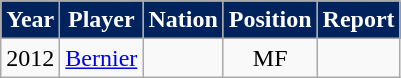<table class=wikitable>
<tr>
<th style="background:#00235D; color:white; text-align:center;">Year</th>
<th style="background:#00235D; color:white; text-align:center;">Player</th>
<th style="background:#00235D; color:white; text-align:center;">Nation</th>
<th style="background:#00235D; color:white; text-align:center;">Position</th>
<th style="background:#00235D; color:white; text-align:center;">Report</th>
</tr>
<tr>
<td style="text-align:center;">2012</td>
<td><a href='#'>Bernier</a></td>
<td></td>
<td align=center>MF</td>
<td style="text-align:center;"></td>
</tr>
</table>
